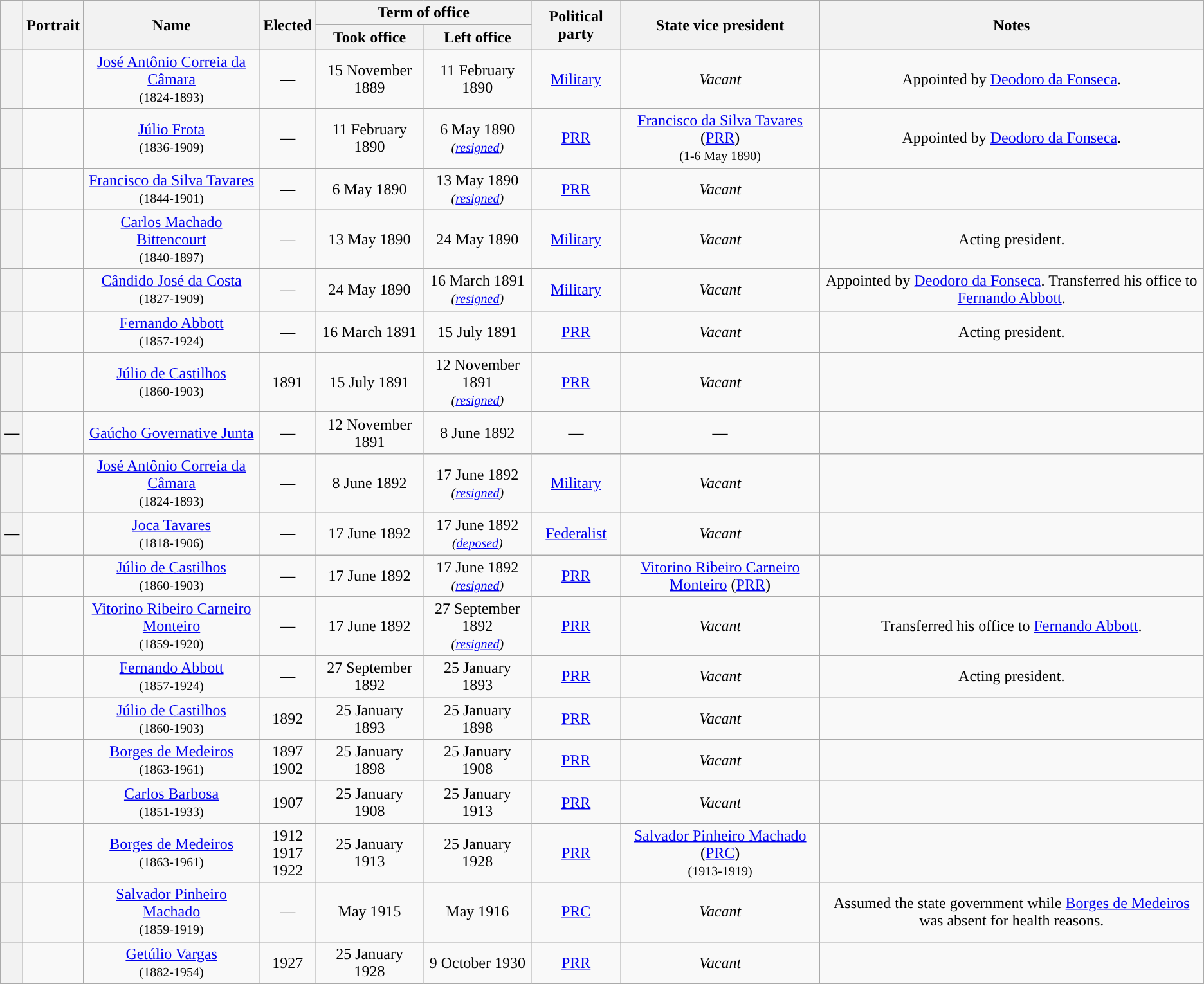<table class="wikitable" style="text-align:center;">
<tr>
<th rowspan="2"></th>
<th rowspan="2">Portrait</th>
<th rowspan="2">Name</th>
<th rowspan="2">Elected</th>
<th colspan="2">Term of office</th>
<th rowspan="2">Political party</th>
<th rowspan="2">State vice president</th>
<th rowspan="2">Notes</th>
</tr>
<tr>
<th>Took office</th>
<th>Left office</th>
</tr>
<tr>
<th style="background:"></th>
<td></td>
<td><a href='#'>José Antônio Correia da Câmara</a><br><small>(1824-1893)</small></td>
<td>—</td>
<td>15 November 1889</td>
<td>11 February 1890</td>
<td><a href='#'>Military</a></td>
<td><em>Vacant</em></td>
<td>Appointed by <a href='#'>Deodoro da Fonseca</a>.</td>
</tr>
<tr>
<th style="background:"></th>
<td></td>
<td><a href='#'>Júlio Frota</a><br><small>(1836-1909)</small></td>
<td>—</td>
<td>11 February 1890</td>
<td>6 May 1890<br><small><em>(<a href='#'>resigned</a>)</em></small></td>
<td><a href='#'>PRR</a></td>
<td><a href='#'>Francisco da Silva Tavares</a> (<a href='#'>PRR</a>)<br><small>(1-6 May 1890)</small></td>
<td>Appointed by <a href='#'>Deodoro da Fonseca</a>.</td>
</tr>
<tr>
<th style="background:"></th>
<td></td>
<td><a href='#'>Francisco da Silva Tavares</a><br><small>(1844-1901)</small></td>
<td>—</td>
<td>6 May 1890</td>
<td>13 May 1890<br><small><em>(<a href='#'>resigned</a>)</em></small></td>
<td><a href='#'>PRR</a></td>
<td><em>Vacant</em></td>
<td></td>
</tr>
<tr>
<th style="background:"></th>
<td></td>
<td><a href='#'>Carlos Machado Bittencourt</a><br><small>(1840-1897)</small></td>
<td>—</td>
<td>13 May 1890</td>
<td>24 May 1890</td>
<td><a href='#'>Military</a></td>
<td><em>Vacant</em></td>
<td>Acting president.</td>
</tr>
<tr>
<th style="background:"></th>
<td></td>
<td><a href='#'>Cândido José da Costa</a><br><small>(1827-1909)</small></td>
<td>—</td>
<td>24 May 1890</td>
<td>16 March 1891<br><small><em>(<a href='#'>resigned</a>)</em></small></td>
<td><a href='#'>Military</a></td>
<td><em>Vacant</em></td>
<td>Appointed by <a href='#'>Deodoro da Fonseca</a>. Transferred his office to <a href='#'>Fernando Abbott</a>.</td>
</tr>
<tr>
<th style="background:"></th>
<td></td>
<td><a href='#'>Fernando Abbott</a><br><small>(1857-1924)</small></td>
<td>—</td>
<td>16 March 1891</td>
<td>15 July 1891</td>
<td><a href='#'>PRR</a></td>
<td><em>Vacant</em></td>
<td>Acting president.</td>
</tr>
<tr>
<th style="background:"></th>
<td></td>
<td><a href='#'>Júlio de Castilhos</a><br><small>(1860-1903)</small></td>
<td>1891</td>
<td>15 July 1891</td>
<td>12 November 1891<br><small><em>(<a href='#'>resigned</a>)</em></small></td>
<td><a href='#'>PRR</a></td>
<td><em>Vacant</em></td>
<td></td>
</tr>
<tr>
<th style="background:">—</th>
<td></td>
<td><a href='#'>Gaúcho Governative Junta</a></td>
<td>—</td>
<td>12 November 1891</td>
<td>8 June 1892</td>
<td>—</td>
<td>—</td>
<td></td>
</tr>
<tr>
<th style="background:"></th>
<td></td>
<td><a href='#'>José Antônio Correia da Câmara</a><br><small>(1824-1893)</small></td>
<td>—</td>
<td>8 June 1892</td>
<td>17 June 1892<br><small><em>(<a href='#'>resigned</a>)</em></small></td>
<td><a href='#'>Military</a></td>
<td><em>Vacant</em></td>
<td></td>
</tr>
<tr>
<th style="background:">—</th>
<td></td>
<td><a href='#'>Joca Tavares</a><br><small>(1818-1906)</small></td>
<td>—</td>
<td>17 June 1892</td>
<td>17 June 1892<br><small><em>(<a href='#'>deposed</a>)</em></small></td>
<td><a href='#'>Federalist</a></td>
<td><em>Vacant</em></td>
<td></td>
</tr>
<tr>
<th style="background:"></th>
<td></td>
<td><a href='#'>Júlio de Castilhos</a><br><small>(1860-1903)</small></td>
<td>—</td>
<td>17 June 1892</td>
<td>17 June 1892<br><small><em>(<a href='#'>resigned</a>)</em></small></td>
<td><a href='#'>PRR</a></td>
<td><a href='#'>Vitorino Ribeiro Carneiro Monteiro</a> (<a href='#'>PRR</a>)</td>
<td></td>
</tr>
<tr>
<th style="background:"></th>
<td></td>
<td><a href='#'>Vitorino Ribeiro Carneiro Monteiro</a><br><small>(1859-1920)</small></td>
<td>—</td>
<td>17 June 1892</td>
<td>27 September 1892<br><small><em>(<a href='#'>resigned</a>)</em></small></td>
<td><a href='#'>PRR</a></td>
<td><em>Vacant</em></td>
<td>Transferred his office to <a href='#'>Fernando Abbott</a>.</td>
</tr>
<tr>
<th style="background:"></th>
<td></td>
<td><a href='#'>Fernando Abbott</a><br><small>(1857-1924)</small></td>
<td>—</td>
<td>27 September 1892</td>
<td>25 January 1893</td>
<td><a href='#'>PRR</a></td>
<td><em>Vacant</em></td>
<td>Acting president.</td>
</tr>
<tr>
<th style="background:"></th>
<td></td>
<td><a href='#'>Júlio de Castilhos</a><br><small>(1860-1903)</small></td>
<td>1892</td>
<td>25 January 1893</td>
<td>25 January 1898</td>
<td><a href='#'>PRR</a></td>
<td><em>Vacant</em></td>
<td></td>
</tr>
<tr>
<th style="background:"></th>
<td></td>
<td><a href='#'>Borges de Medeiros</a><br><small>(1863-1961)</small></td>
<td>1897<br>1902</td>
<td>25 January 1898</td>
<td>25 January 1908</td>
<td><a href='#'>PRR</a></td>
<td><em>Vacant</em></td>
<td></td>
</tr>
<tr>
<th style="background:"></th>
<td></td>
<td><a href='#'>Carlos Barbosa</a><br><small>(1851-1933)</small></td>
<td>1907</td>
<td>25 January 1908</td>
<td>25 January 1913</td>
<td><a href='#'>PRR</a></td>
<td><em>Vacant</em></td>
<td></td>
</tr>
<tr>
<th style="background:"></th>
<td></td>
<td><a href='#'>Borges de Medeiros</a><br><small>(1863-1961)</small></td>
<td>1912<br>1917<br>1922</td>
<td>25 January 1913</td>
<td>25 January 1928</td>
<td><a href='#'>PRR</a></td>
<td><a href='#'>Salvador Pinheiro Machado</a> (<a href='#'>PRC</a>)<br><small>(1913-1919)</small></td>
<td></td>
</tr>
<tr>
<th style="background:"></th>
<td></td>
<td><a href='#'>Salvador Pinheiro Machado</a><br><small>(1859-1919)</small></td>
<td>—</td>
<td>May 1915</td>
<td>May 1916</td>
<td><a href='#'>PRC</a></td>
<td><em>Vacant</em></td>
<td>Assumed the state government while <a href='#'>Borges de Medeiros</a> was absent for health reasons.</td>
</tr>
<tr>
<th style="background:"></th>
<td></td>
<td><a href='#'>Getúlio Vargas</a><br><small>(1882-1954)</small></td>
<td>1927</td>
<td>25 January 1928</td>
<td>9 October 1930</td>
<td><a href='#'>PRR</a></td>
<td><em>Vacant</em></td>
<td></td>
</tr>
</table>
